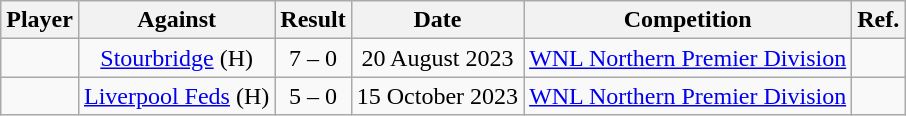<table class="wikitable sortable alternance" style="text-align:center">
<tr>
<th>Player</th>
<th>Against</th>
<th>Result</th>
<th>Date</th>
<th>Competition</th>
<th>Ref.</th>
</tr>
<tr>
<td align="left"></td>
<td><a href='#'>Stourbridge</a> (H)</td>
<td>7 – 0</td>
<td>20 August 2023</td>
<td><a href='#'> WNL Northern Premier Division</a></td>
<td></td>
</tr>
<tr>
<td align="left"></td>
<td><a href='#'>Liverpool Feds</a> (H)</td>
<td>5 – 0</td>
<td>15 October 2023</td>
<td><a href='#'> WNL Northern Premier Division</a></td>
<td></td>
</tr>
</table>
